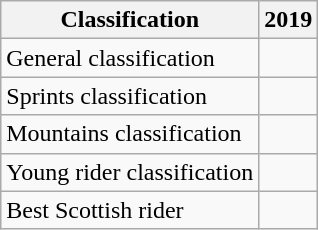<table class="wikitable">
<tr>
<th>Classification</th>
<th>2019</th>
</tr>
<tr>
<td>General classification</td>
<td align=center></td>
</tr>
<tr>
<td>Sprints classification</td>
<td align=center></td>
</tr>
<tr>
<td>Mountains classification</td>
<td align=center></td>
</tr>
<tr>
<td>Young rider classification</td>
<td align=center></td>
</tr>
<tr>
<td>Best Scottish rider</td>
<td align=center></td>
</tr>
</table>
